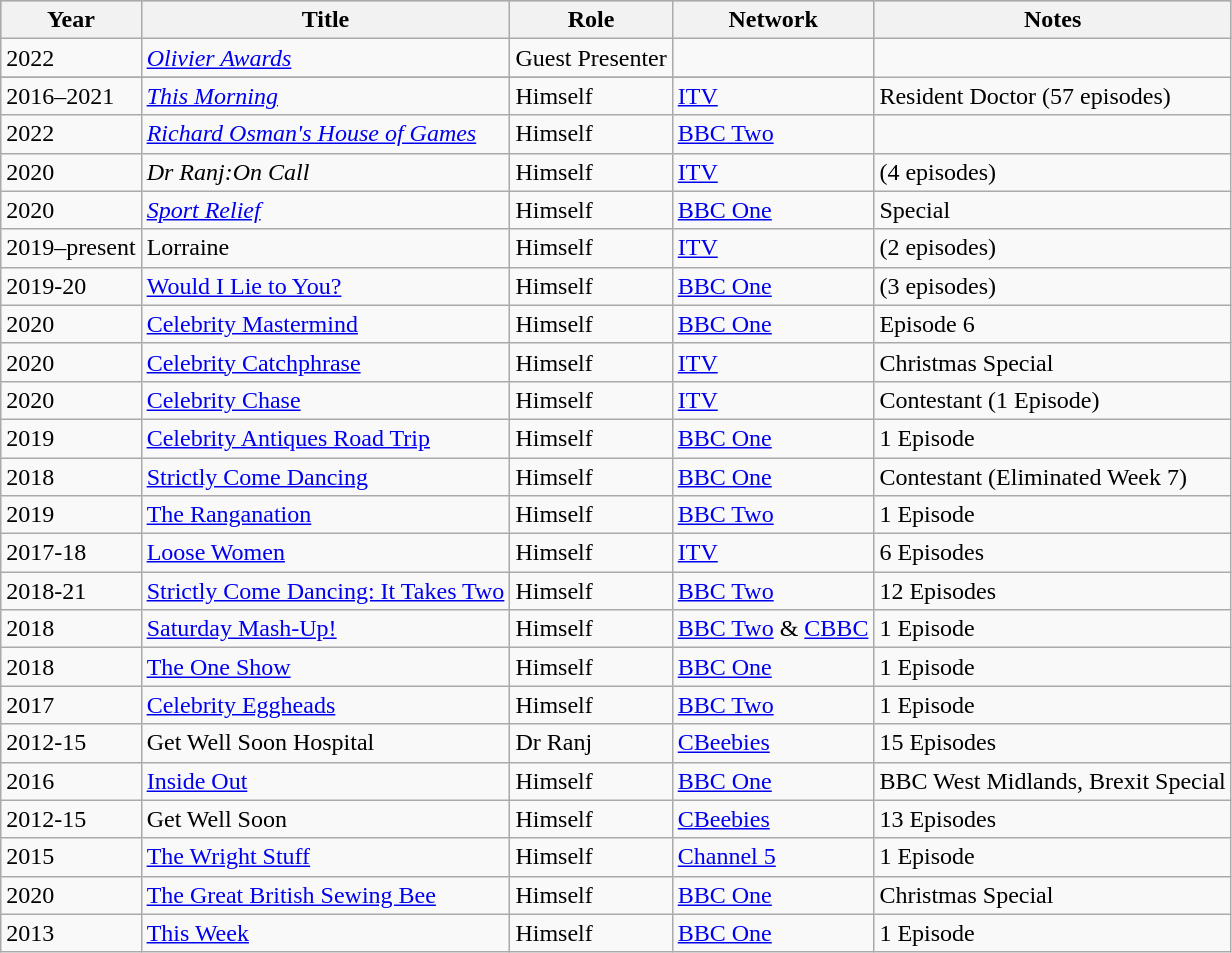<table class="wikitable sortable">
<tr style="background:#b0c4de; text-align:center;">
<th>Year</th>
<th>Title</th>
<th>Role</th>
<th>Network</th>
<th class="unsortable">Notes</th>
</tr>
<tr>
<td>2022</td>
<td><em><a href='#'>Olivier Awards</a></em></td>
<td>Guest Presenter</td>
<td></td>
</tr>
<tr>
</tr>
<tr 2021||>
</tr>
<tr>
</tr>
<tr 2021|| >
</tr>
<tr>
<td>2016–2021</td>
<td><em><a href='#'>This Morning</a></em></td>
<td>Himself</td>
<td><a href='#'>ITV</a></td>
<td>Resident Doctor (57 episodes)</td>
</tr>
<tr>
<td>2022</td>
<td><em><a href='#'>Richard Osman's House of Games</a></em></td>
<td>Himself</td>
<td><a href='#'>BBC Two</a></td>
</tr>
<tr>
<td>2020</td>
<td><em>Dr Ranj:On Call</em></td>
<td>Himself</td>
<td><a href='#'>ITV</a></td>
<td>(4 episodes)</td>
</tr>
<tr>
<td>2020</td>
<td><em><a href='#'>Sport Relief</a></em></td>
<td>Himself</td>
<td><a href='#'>BBC One</a></td>
<td>Special</td>
</tr>
<tr>
<td>2019–present</td>
<td>Lorraine<em></td>
<td>Himself</td>
<td><a href='#'>ITV</a></td>
<td>(2 episodes)</td>
</tr>
<tr>
<td>2019-20</td>
<td></em><a href='#'>Would I Lie to You?</a><em></td>
<td>Himself</td>
<td><a href='#'>BBC One</a></td>
<td>(3 episodes)</td>
</tr>
<tr>
<td>2020</td>
<td></em><a href='#'>Celebrity Mastermind</a><em></td>
<td>Himself</td>
<td><a href='#'>BBC One</a></td>
<td>Episode 6</td>
</tr>
<tr>
<td>2020</td>
<td></em><a href='#'>Celebrity Catchphrase</a><em></td>
<td>Himself</td>
<td><a href='#'>ITV</a></td>
<td>Christmas Special</td>
</tr>
<tr>
<td>2020</td>
<td></em><a href='#'>Celebrity Chase</a><em></td>
<td>Himself</td>
<td><a href='#'>ITV</a></td>
<td>Contestant (1 Episode)</td>
</tr>
<tr>
<td>2019</td>
<td></em><a href='#'>Celebrity Antiques Road Trip</a><em></td>
<td>Himself</td>
<td><a href='#'>BBC One</a></td>
<td>1 Episode</td>
</tr>
<tr>
<td>2018</td>
<td></em><a href='#'>Strictly Come Dancing</a><em></td>
<td>Himself</td>
<td><a href='#'>BBC One</a></td>
<td>Contestant (Eliminated Week 7)</td>
</tr>
<tr>
<td>2019</td>
<td></em> <a href='#'>The Ranganation</a><em></td>
<td>Himself</td>
<td><a href='#'>BBC Two</a></td>
<td>1 Episode</td>
</tr>
<tr>
<td>2017-18</td>
<td></em><a href='#'>Loose Women</a><em></td>
<td>Himself</td>
<td><a href='#'>ITV</a></td>
<td>6 Episodes</td>
</tr>
<tr>
<td>2018-21</td>
<td></em><a href='#'>Strictly Come Dancing: It Takes Two</a><em></td>
<td>Himself</td>
<td><a href='#'>BBC Two</a></td>
<td>12 Episodes</td>
</tr>
<tr>
<td>2018</td>
<td></em><a href='#'>Saturday Mash-Up!</a><em></td>
<td>Himself</td>
<td><a href='#'>BBC Two</a> & <a href='#'>CBBC</a></td>
<td>1 Episode</td>
</tr>
<tr>
<td>2018</td>
<td></em><a href='#'>The One Show</a><em></td>
<td>Himself</td>
<td><a href='#'>BBC One</a></td>
<td>1 Episode</td>
</tr>
<tr>
<td>2017</td>
<td></em><a href='#'>Celebrity Eggheads</a><em></td>
<td>Himself</td>
<td><a href='#'>BBC Two</a></td>
<td>1 Episode</td>
</tr>
<tr>
<td>2012-15</td>
<td></em>Get Well Soon Hospital<em></td>
<td>Dr Ranj</td>
<td><a href='#'>CBeebies</a></td>
<td>15 Episodes</td>
</tr>
<tr>
<td>2016</td>
<td></em><a href='#'>Inside Out</a><em></td>
<td>Himself</td>
<td><a href='#'>BBC One</a></td>
<td>BBC West Midlands, Brexit Special</td>
</tr>
<tr>
<td>2012-15</td>
<td></em>Get Well Soon<em></td>
<td>Himself</td>
<td><a href='#'>CBeebies</a></td>
<td>13 Episodes</td>
</tr>
<tr>
<td>2015</td>
<td></em><a href='#'>The Wright Stuff</a><em></td>
<td>Himself</td>
<td><a href='#'>Channel 5</a></td>
<td>1 Episode</td>
</tr>
<tr>
<td>2020</td>
<td></em><a href='#'>The Great British Sewing Bee</a><em></td>
<td>Himself</td>
<td><a href='#'>BBC One</a></td>
<td>Christmas Special</td>
</tr>
<tr>
<td>2013</td>
<td></em><a href='#'>This Week</a><em></td>
<td>Himself</td>
<td><a href='#'>BBC One</a></td>
<td>1 Episode</td>
</tr>
</table>
